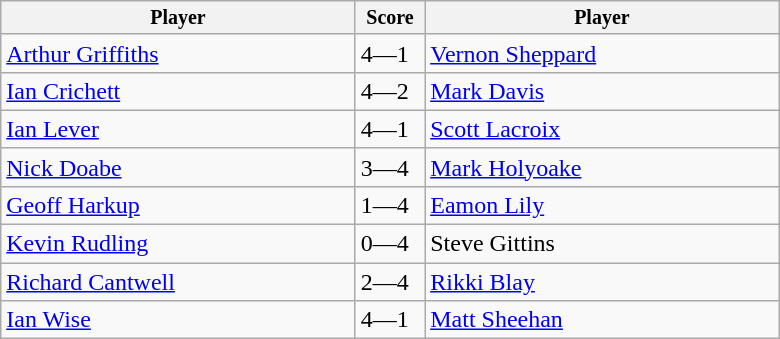<table class="wikitable">
<tr style="font-size:10pt;font-weight:bold">
<th width=230px>Player</th>
<th width=40px>Score</th>
<th width=230px>Player</th>
</tr>
<tr>
<td> <a href='#'>Arthur Griffiths</a></td>
<td>4—1</td>
<td> <a href='#'>Vernon Sheppard</a></td>
</tr>
<tr>
<td> <a href='#'>Ian Crichett</a></td>
<td>4—2</td>
<td> <a href='#'>Mark Davis</a></td>
</tr>
<tr>
<td> <a href='#'>Ian Lever</a></td>
<td>4—1</td>
<td> <a href='#'>Scott Lacroix</a></td>
</tr>
<tr>
<td> <a href='#'>Nick Doabe</a></td>
<td>3—4</td>
<td> <a href='#'>Mark Holyoake</a></td>
</tr>
<tr>
<td> <a href='#'>Geoff Harkup</a></td>
<td>1—4</td>
<td> <a href='#'>Eamon Lily</a></td>
</tr>
<tr>
<td> <a href='#'>Kevin Rudling</a></td>
<td>0—4</td>
<td> Steve Gittins</td>
</tr>
<tr>
<td> <a href='#'>Richard Cantwell</a></td>
<td>2—4</td>
<td> <a href='#'>Rikki Blay</a></td>
</tr>
<tr>
<td> <a href='#'>Ian Wise</a></td>
<td>4—1</td>
<td> <a href='#'>Matt Sheehan</a></td>
</tr>
</table>
